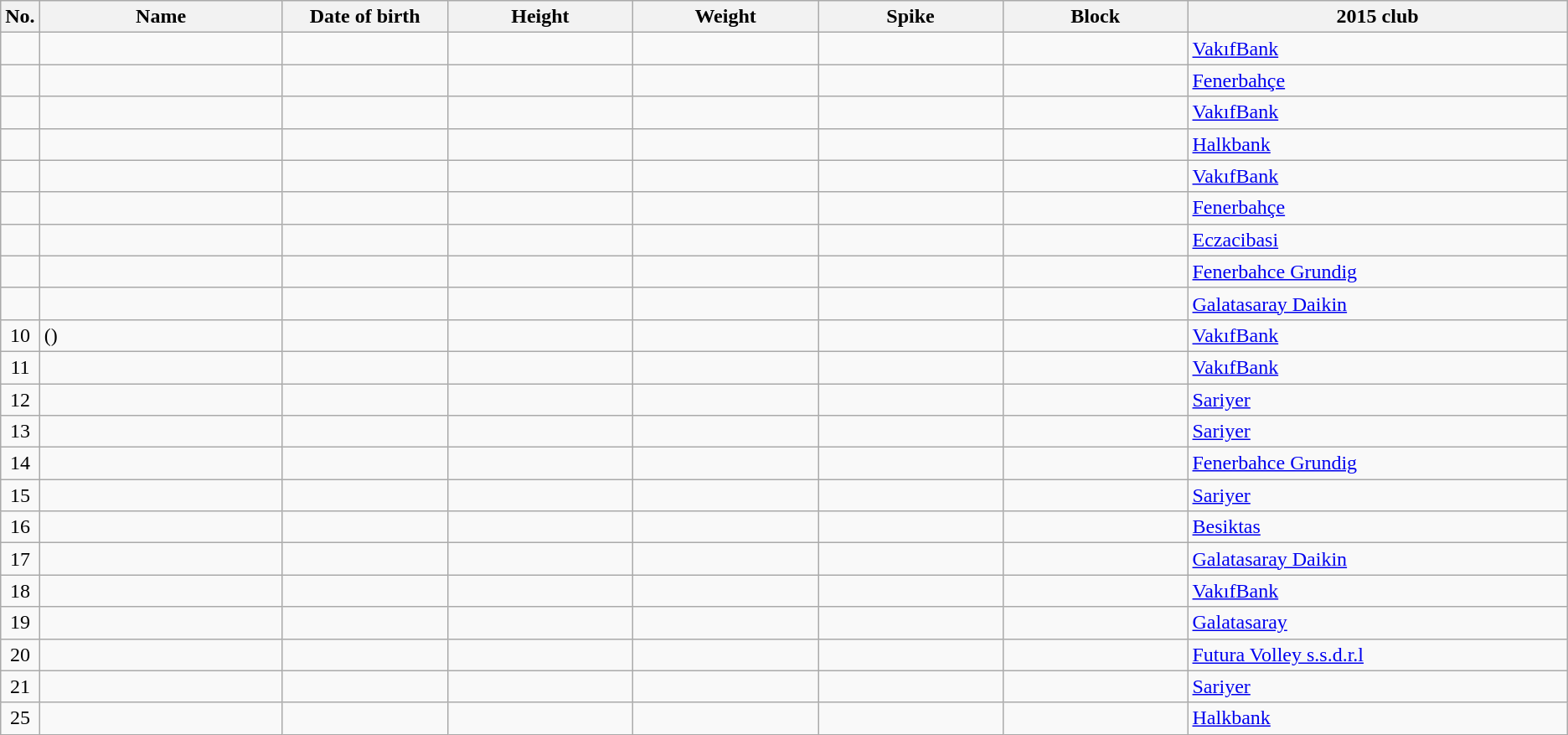<table class="wikitable sortable" style="font-size:100%; text-align:center;">
<tr>
<th>No.</th>
<th style="width:12em">Name</th>
<th style="width:8em">Date of birth</th>
<th style="width:9em">Height</th>
<th style="width:9em">Weight</th>
<th style="width:9em">Spike</th>
<th style="width:9em">Block</th>
<th style="width:19em">2015 club</th>
</tr>
<tr>
<td></td>
<td align=left></td>
<td align=right></td>
<td></td>
<td></td>
<td></td>
<td></td>
<td align=left> <a href='#'>VakıfBank</a></td>
</tr>
<tr>
<td></td>
<td align=left></td>
<td align=right></td>
<td></td>
<td></td>
<td></td>
<td></td>
<td align=left> <a href='#'>Fenerbahçe</a></td>
</tr>
<tr>
<td></td>
<td align=left></td>
<td align=right></td>
<td></td>
<td></td>
<td></td>
<td></td>
<td align=left> <a href='#'>VakıfBank</a></td>
</tr>
<tr>
<td></td>
<td align=left></td>
<td align=right></td>
<td></td>
<td></td>
<td></td>
<td></td>
<td align=left> <a href='#'>Halkbank</a></td>
</tr>
<tr>
<td></td>
<td align=left></td>
<td align=right></td>
<td></td>
<td></td>
<td></td>
<td></td>
<td align=left> <a href='#'>VakıfBank</a></td>
</tr>
<tr>
<td></td>
<td align=left></td>
<td align=right></td>
<td></td>
<td></td>
<td></td>
<td></td>
<td align=left> <a href='#'>Fenerbahçe</a></td>
</tr>
<tr>
<td></td>
<td align=left></td>
<td align=right></td>
<td></td>
<td></td>
<td></td>
<td></td>
<td align=left> <a href='#'>Eczacibasi</a></td>
</tr>
<tr>
<td></td>
<td align=left></td>
<td align=right></td>
<td></td>
<td></td>
<td></td>
<td></td>
<td align=left> <a href='#'>Fenerbahce Grundig</a></td>
</tr>
<tr>
<td></td>
<td align=left></td>
<td align=right></td>
<td></td>
<td></td>
<td></td>
<td></td>
<td align=left> <a href='#'>Galatasaray Daikin</a></td>
</tr>
<tr>
<td>10</td>
<td align=left> ()</td>
<td align=right></td>
<td></td>
<td></td>
<td></td>
<td></td>
<td align=left> <a href='#'>VakıfBank</a></td>
</tr>
<tr>
<td>11</td>
<td align=left></td>
<td align=right></td>
<td></td>
<td></td>
<td></td>
<td></td>
<td align=left> <a href='#'>VakıfBank</a></td>
</tr>
<tr>
<td>12</td>
<td align=left></td>
<td align=right></td>
<td></td>
<td></td>
<td></td>
<td></td>
<td align=left> <a href='#'>Sariyer</a></td>
</tr>
<tr>
<td>13</td>
<td align=left></td>
<td align=right></td>
<td></td>
<td></td>
<td></td>
<td></td>
<td align=left> <a href='#'>Sariyer</a></td>
</tr>
<tr>
<td>14</td>
<td align=left></td>
<td align=right></td>
<td></td>
<td></td>
<td></td>
<td></td>
<td align=left> <a href='#'>Fenerbahce Grundig</a></td>
</tr>
<tr>
<td>15</td>
<td align=left></td>
<td align=right></td>
<td></td>
<td></td>
<td></td>
<td></td>
<td align=left> <a href='#'>Sariyer</a></td>
</tr>
<tr>
<td>16</td>
<td align=left></td>
<td align=right></td>
<td></td>
<td></td>
<td></td>
<td></td>
<td align=left> <a href='#'>Besiktas</a></td>
</tr>
<tr>
<td>17</td>
<td align=left></td>
<td align=right></td>
<td></td>
<td></td>
<td></td>
<td></td>
<td align=left> <a href='#'>Galatasaray Daikin</a></td>
</tr>
<tr>
<td>18</td>
<td align=left></td>
<td align=right></td>
<td></td>
<td></td>
<td></td>
<td></td>
<td align=left> <a href='#'>VakıfBank</a></td>
</tr>
<tr>
<td>19</td>
<td align=left></td>
<td align=right></td>
<td></td>
<td></td>
<td></td>
<td></td>
<td align=left> <a href='#'>Galatasaray</a></td>
</tr>
<tr>
<td>20</td>
<td align=left></td>
<td align=right></td>
<td></td>
<td></td>
<td></td>
<td></td>
<td align=left> <a href='#'>Futura Volley s.s.d.r.l</a></td>
</tr>
<tr>
<td>21</td>
<td align=left></td>
<td align=right></td>
<td></td>
<td></td>
<td></td>
<td></td>
<td align=left> <a href='#'>Sariyer</a></td>
</tr>
<tr>
<td>25</td>
<td align=left></td>
<td align=right></td>
<td></td>
<td></td>
<td></td>
<td></td>
<td align=left> <a href='#'>Halkbank</a></td>
</tr>
</table>
